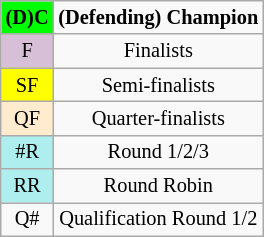<table class="wikitable" style="font-size:85%; text-align:center">
<tr>
<td align="center" bgcolor="#00ff00"><strong>(D)C</strong></td>
<td><strong>(Defending) Champion</strong></td>
</tr>
<tr>
<td align="center" bgcolor="#d8bfd8">F</td>
<td>Finalists</td>
</tr>
<tr>
<td align="center" bgcolor="#ffff00">SF</td>
<td>Semi-finalists</td>
</tr>
<tr>
<td align="center" bgcolor="#ffebcd">QF</td>
<td>Quarter-finalists</td>
</tr>
<tr>
<td align="center" bgcolor="#afeeee">#R</td>
<td>Round 1/2/3</td>
</tr>
<tr>
<td align="center" bgcolor="#afeeee">RR</td>
<td>Round Robin</td>
</tr>
<tr>
<td align="center">Q#</td>
<td>Qualification Round 1/2</td>
</tr>
</table>
